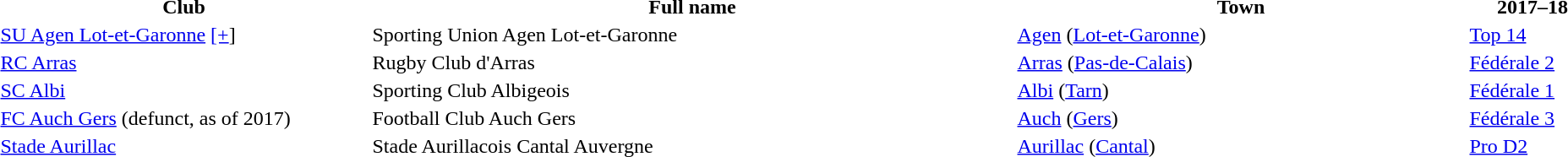<table style="width:100%;">
<tr>
<th style="width:23%;">Club</th>
<th style="width:40%;">Full name</th>
<th style="width:28%;">Town</th>
<th style="width:8%;">2017–18</th>
</tr>
<tr>
<td><a href='#'>SU Agen Lot-et-Garonne</a> <a href='#'>[+</a>]</td>
<td>Sporting Union Agen Lot-et-Garonne</td>
<td><a href='#'>Agen</a> (<a href='#'>Lot-et-Garonne</a>)</td>
<td><a href='#'>Top 14</a></td>
</tr>
<tr>
<td><a href='#'>RC Arras</a></td>
<td>Rugby Club d'Arras</td>
<td><a href='#'>Arras</a> (<a href='#'>Pas-de-Calais</a>)</td>
<td><a href='#'>Fédérale 2</a></td>
</tr>
<tr>
<td><a href='#'>SC Albi</a></td>
<td>Sporting Club Albigeois</td>
<td><a href='#'>Albi</a> (<a href='#'>Tarn</a>)</td>
<td><a href='#'>Fédérale 1</a></td>
</tr>
<tr>
<td><a href='#'>FC Auch Gers</a> (defunct, as of 2017)</td>
<td>Football Club Auch Gers</td>
<td><a href='#'>Auch</a> (<a href='#'>Gers</a>)</td>
<td><a href='#'>Fédérale 3</a></td>
</tr>
<tr>
<td><a href='#'>Stade Aurillac</a></td>
<td>Stade Aurillacois Cantal Auvergne</td>
<td><a href='#'>Aurillac</a> (<a href='#'>Cantal</a>)</td>
<td><a href='#'>Pro D2</a></td>
</tr>
</table>
